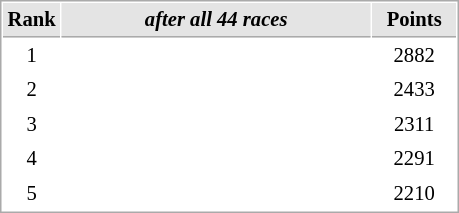<table cellspacing="1" cellpadding="3" style="border:1px solid #aaa; font-size:86%;">
<tr style="background:#e4e4e4;">
<th !  style="border-bottom:1px solid #aaa; width:10px;">Rank</th>
<th style="border-bottom:1px solid #aaa; width:200px;"><em>after all 44 races</em></th>
<th style="border-bottom:1px solid #aaa; width:50px;">Points</th>
</tr>
<tr>
<td align=center>1</td>
<td></td>
<td align=center>2882</td>
</tr>
<tr>
<td align=center>2</td>
<td></td>
<td align=center>2433</td>
</tr>
<tr>
<td align=center>3</td>
<td></td>
<td align=center>2311</td>
</tr>
<tr>
<td align=center>4</td>
<td>  </td>
<td align=center>2291</td>
</tr>
<tr>
<td align=center>5</td>
<td></td>
<td align=center>2210</td>
</tr>
</table>
